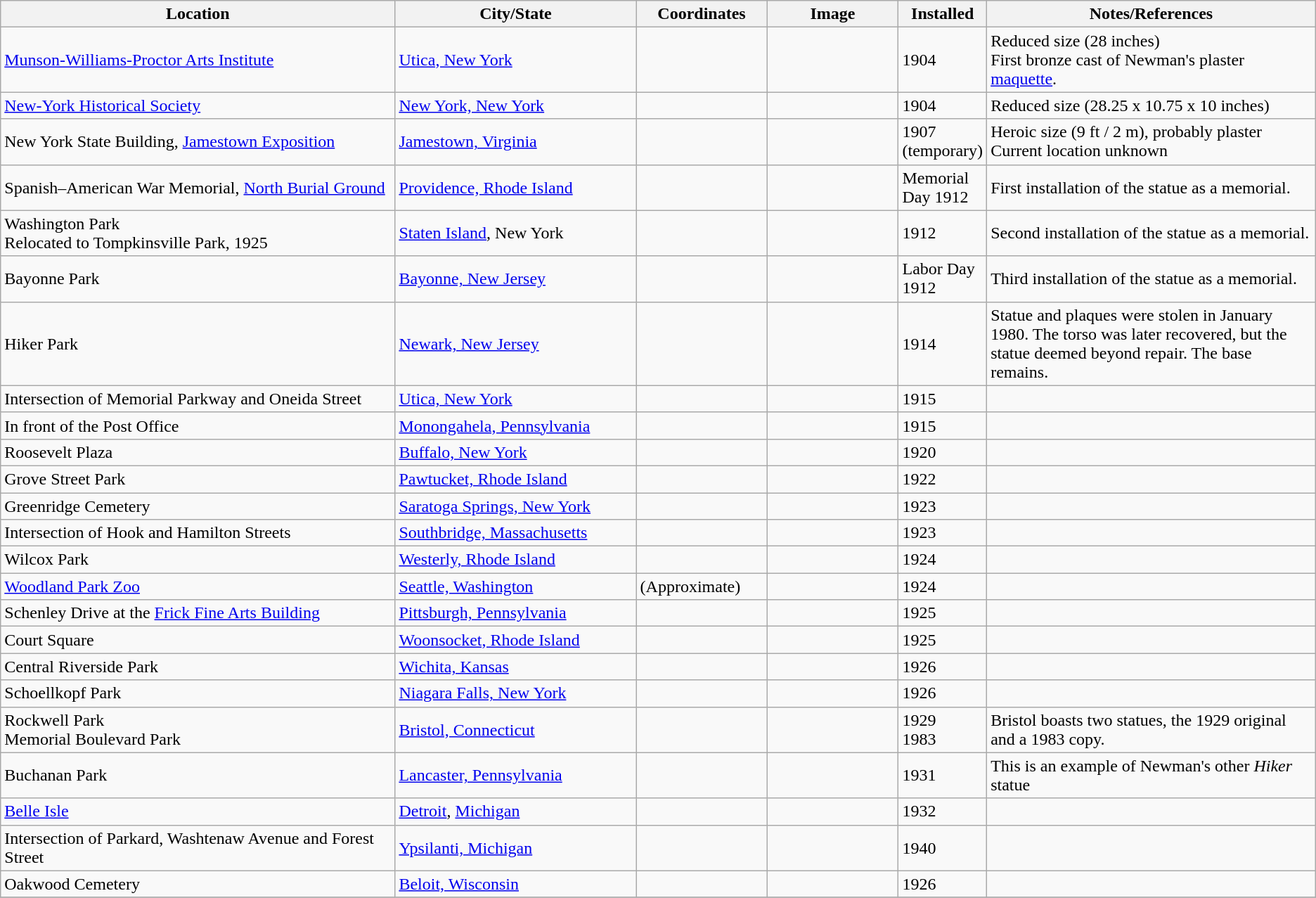<table class="wikitable sortable">
<tr>
<th width="30%">Location</th>
<th City/State=“20%”>City/State</th>
<th Coordinates="10%">Coordinates</th>
<th width="10%">Image</th>
<th width="5%">Installed</th>
<th width="25%">Notes/References</th>
</tr>
<tr>
<td><a href='#'>Munson-Williams-Proctor Arts Institute</a></td>
<td><a href='#'>Utica, New York</a></td>
<td></td>
<td></td>
<td>1904</td>
<td>Reduced size (28 inches)<br>First bronze cast of Newman's plaster <a href='#'>maquette</a>.<br></td>
</tr>
<tr>
<td><a href='#'>New-York Historical Society</a></td>
<td><a href='#'>New York, New York</a></td>
<td></td>
<td></td>
<td>1904</td>
<td>Reduced size (28.25 x 10.75 x 10 inches)<br></td>
</tr>
<tr>
<td>New York State Building, <a href='#'>Jamestown Exposition</a></td>
<td><a href='#'>Jamestown, Virginia</a></td>
<td></td>
<td></td>
<td>1907 (temporary)</td>
<td>Heroic size (9 ft / 2 m), probably plaster<br>Current location unknown</td>
</tr>
<tr>
<td>Spanish–American War Memorial, <a href='#'>North Burial Ground</a></td>
<td><a href='#'>Providence, Rhode Island</a></td>
<td></td>
<td></td>
<td>Memorial Day 1912</td>
<td>First installation of the statue as a memorial.</td>
</tr>
<tr>
<td>Washington Park<br>Relocated to Tompkinsville Park, 1925</td>
<td><a href='#'>Staten Island</a>, New York</td>
<td></td>
<td></td>
<td>1912</td>
<td>Second installation of the statue as a memorial.</td>
</tr>
<tr>
<td>Bayonne Park</td>
<td><a href='#'>Bayonne, New Jersey</a></td>
<td></td>
<td></td>
<td>Labor Day 1912</td>
<td>Third installation of the statue as a memorial.</td>
</tr>
<tr>
<td>Hiker Park</td>
<td><a href='#'>Newark, New Jersey</a></td>
<td></td>
<td></td>
<td>1914</td>
<td>Statue and plaques were stolen in January 1980. The torso was later recovered, but the statue deemed beyond repair. The base remains.</td>
</tr>
<tr>
<td>Intersection of Memorial Parkway and Oneida Street</td>
<td><a href='#'>Utica, New York</a></td>
<td></td>
<td></td>
<td>1915</td>
<td></td>
</tr>
<tr>
<td>In front of the Post Office</td>
<td><a href='#'>Monongahela, Pennsylvania</a></td>
<td></td>
<td></td>
<td>1915</td>
<td></td>
</tr>
<tr>
<td>Roosevelt Plaza</td>
<td><a href='#'>Buffalo, New York</a></td>
<td></td>
<td></td>
<td>1920</td>
<td></td>
</tr>
<tr>
<td>Grove Street Park</td>
<td><a href='#'>Pawtucket, Rhode Island</a></td>
<td></td>
<td></td>
<td>1922</td>
<td></td>
</tr>
<tr>
<td>Greenridge Cemetery</td>
<td><a href='#'>Saratoga Springs, New York</a></td>
<td></td>
<td></td>
<td>1923</td>
<td></td>
</tr>
<tr>
<td>Intersection of Hook and Hamilton Streets</td>
<td><a href='#'>Southbridge, Massachusetts</a></td>
<td></td>
<td></td>
<td>1923</td>
<td></td>
</tr>
<tr>
<td>Wilcox Park</td>
<td><a href='#'>Westerly, Rhode Island</a></td>
<td></td>
<td></td>
<td>1924</td>
<td></td>
</tr>
<tr>
<td><a href='#'>Woodland Park Zoo</a></td>
<td><a href='#'>Seattle, Washington</a></td>
<td> (Approximate)</td>
<td></td>
<td>1924</td>
<td></td>
</tr>
<tr>
<td>Schenley Drive at the <a href='#'>Frick Fine Arts Building</a></td>
<td><a href='#'>Pittsburgh, Pennsylvania</a></td>
<td></td>
<td></td>
<td>1925</td>
<td></td>
</tr>
<tr>
<td>Court Square</td>
<td><a href='#'>Woonsocket, Rhode Island</a></td>
<td></td>
<td></td>
<td>1925</td>
<td></td>
</tr>
<tr>
<td>Central Riverside Park</td>
<td><a href='#'>Wichita, Kansas</a></td>
<td></td>
<td></td>
<td>1926</td>
<td></td>
</tr>
<tr>
<td>Schoellkopf Park</td>
<td><a href='#'>Niagara Falls, New York</a></td>
<td></td>
<td></td>
<td>1926</td>
<td></td>
</tr>
<tr>
<td>Rockwell Park<br>Memorial Boulevard Park</td>
<td><a href='#'>Bristol, Connecticut</a></td>
<td><br></td>
<td></td>
<td>1929<br>1983</td>
<td>Bristol boasts two statues, the 1929 original and a 1983 copy.<br></td>
</tr>
<tr>
<td>Buchanan Park</td>
<td><a href='#'>Lancaster, Pennsylvania</a></td>
<td></td>
<td></td>
<td>1931</td>
<td>This is an example of Newman's other <em>Hiker</em> statue</td>
</tr>
<tr>
<td><a href='#'>Belle Isle</a></td>
<td><a href='#'>Detroit</a>, <a href='#'>Michigan</a></td>
<td></td>
<td></td>
<td>1932</td>
<td></td>
</tr>
<tr>
<td>Intersection of Parkard, Washtenaw Avenue and Forest Street</td>
<td><a href='#'>Ypsilanti, Michigan</a></td>
<td></td>
<td></td>
<td>1940</td>
<td></td>
</tr>
<tr>
<td>Oakwood Cemetery</td>
<td><a href='#'>Beloit, Wisconsin</a></td>
<td></td>
<td></td>
<td>1926</td>
<td></td>
</tr>
<tr>
</tr>
</table>
